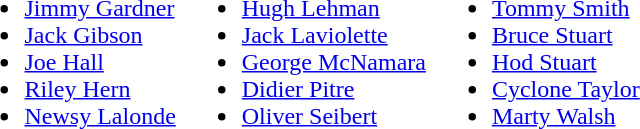<table>
<tr ---->
<td valign="top"><br><ul><li><a href='#'>Jimmy Gardner</a></li><li><a href='#'>Jack Gibson</a></li><li><a href='#'>Joe Hall</a></li><li><a href='#'>Riley Hern</a></li><li><a href='#'>Newsy Lalonde</a></li></ul></td>
<td valign="top"><br><ul><li><a href='#'>Hugh Lehman</a></li><li><a href='#'>Jack Laviolette</a></li><li><a href='#'>George McNamara</a></li><li><a href='#'>Didier Pitre</a></li><li><a href='#'>Oliver Seibert</a></li></ul></td>
<td valign="top"><br><ul><li><a href='#'>Tommy Smith</a></li><li><a href='#'>Bruce Stuart</a></li><li><a href='#'>Hod Stuart</a></li><li><a href='#'>Cyclone Taylor</a></li><li><a href='#'>Marty Walsh</a></li></ul></td>
</tr>
</table>
